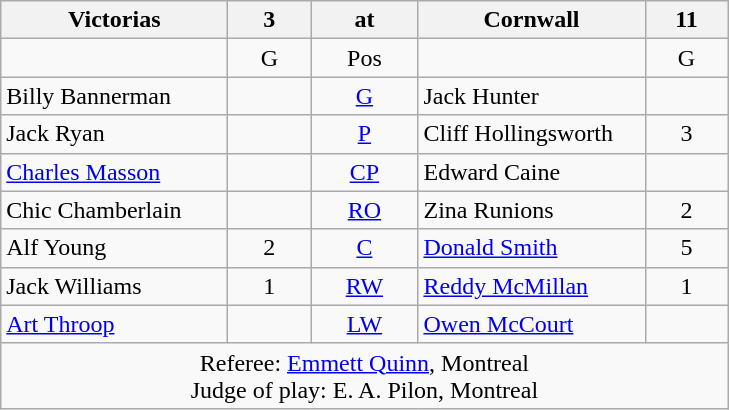<table class="wikitable">
<tr>
<th>Victorias</th>
<th>3</th>
<th>at</th>
<th>Cornwall</th>
<th>11</th>
</tr>
<tr align="center">
<td style="width:9em"></td>
<td style="width:3em">G</td>
<td style="width:4em">Pos</td>
<td style="width:9em"></td>
<td style="width:3em">G</td>
</tr>
<tr align="center">
<td align="left">Billy Bannerman</td>
<td></td>
<td><a href='#'>G</a></td>
<td align="left">Jack Hunter</td>
<td></td>
</tr>
<tr align="center">
<td align="left">Jack Ryan</td>
<td></td>
<td><a href='#'>P</a></td>
<td align="left">Cliff Hollingsworth</td>
<td>3</td>
</tr>
<tr align="center">
<td align="left"><a href='#'>Charles Masson</a></td>
<td></td>
<td><a href='#'>CP</a></td>
<td align="left">Edward Caine</td>
<td></td>
</tr>
<tr align="center">
<td align="left">Chic Chamberlain</td>
<td></td>
<td><a href='#'>RO</a></td>
<td align="left">Zina Runions</td>
<td>2</td>
</tr>
<tr align="center">
<td align="left">Alf Young</td>
<td>2</td>
<td><a href='#'>C</a></td>
<td align="left"><a href='#'>Donald Smith</a></td>
<td>5</td>
</tr>
<tr align="center">
<td align="left">Jack Williams</td>
<td>1</td>
<td><a href='#'>RW</a></td>
<td align="left"><a href='#'>Reddy McMillan</a></td>
<td>1</td>
</tr>
<tr align="center">
<td align="left"><a href='#'>Art Throop</a></td>
<td></td>
<td><a href='#'>LW</a></td>
<td align="left"><a href='#'>Owen McCourt</a></td>
<td></td>
</tr>
<tr align="center">
<td colspan="5">Referee: <a href='#'>Emmett Quinn</a>, Montreal<br>Judge of play: E. A. Pilon, Montreal</td>
</tr>
</table>
